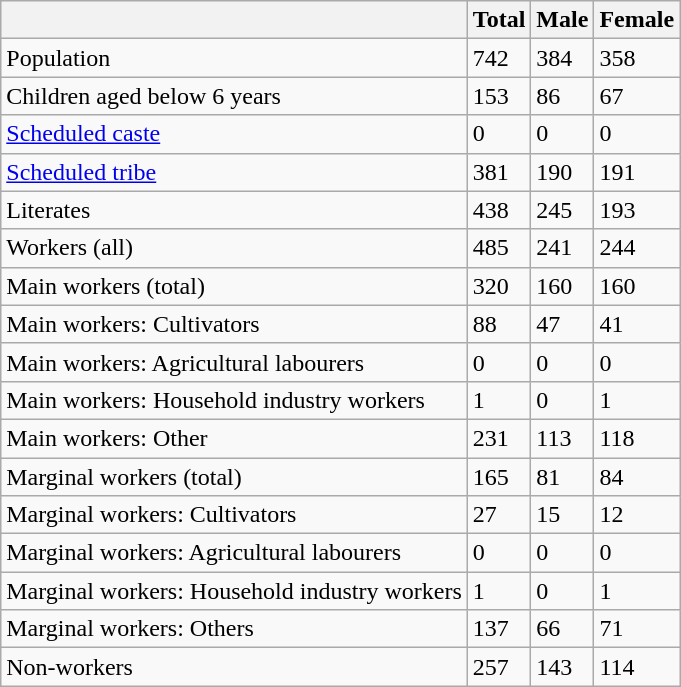<table class="wikitable sortable">
<tr>
<th></th>
<th>Total</th>
<th>Male</th>
<th>Female</th>
</tr>
<tr>
<td>Population</td>
<td>742</td>
<td>384</td>
<td>358</td>
</tr>
<tr>
<td>Children aged below 6 years</td>
<td>153</td>
<td>86</td>
<td>67</td>
</tr>
<tr>
<td><a href='#'>Scheduled caste</a></td>
<td>0</td>
<td>0</td>
<td>0</td>
</tr>
<tr>
<td><a href='#'>Scheduled tribe</a></td>
<td>381</td>
<td>190</td>
<td>191</td>
</tr>
<tr>
<td>Literates</td>
<td>438</td>
<td>245</td>
<td>193</td>
</tr>
<tr>
<td>Workers (all)</td>
<td>485</td>
<td>241</td>
<td>244</td>
</tr>
<tr>
<td>Main workers (total)</td>
<td>320</td>
<td>160</td>
<td>160</td>
</tr>
<tr>
<td>Main workers: Cultivators</td>
<td>88</td>
<td>47</td>
<td>41</td>
</tr>
<tr>
<td>Main workers: Agricultural labourers</td>
<td>0</td>
<td>0</td>
<td>0</td>
</tr>
<tr>
<td>Main workers: Household industry workers</td>
<td>1</td>
<td>0</td>
<td>1</td>
</tr>
<tr>
<td>Main workers: Other</td>
<td>231</td>
<td>113</td>
<td>118</td>
</tr>
<tr>
<td>Marginal workers (total)</td>
<td>165</td>
<td>81</td>
<td>84</td>
</tr>
<tr>
<td>Marginal workers: Cultivators</td>
<td>27</td>
<td>15</td>
<td>12</td>
</tr>
<tr>
<td>Marginal workers: Agricultural labourers</td>
<td>0</td>
<td>0</td>
<td>0</td>
</tr>
<tr>
<td>Marginal workers: Household industry workers</td>
<td>1</td>
<td>0</td>
<td>1</td>
</tr>
<tr>
<td>Marginal workers: Others</td>
<td>137</td>
<td>66</td>
<td>71</td>
</tr>
<tr>
<td>Non-workers</td>
<td>257</td>
<td>143</td>
<td>114</td>
</tr>
</table>
